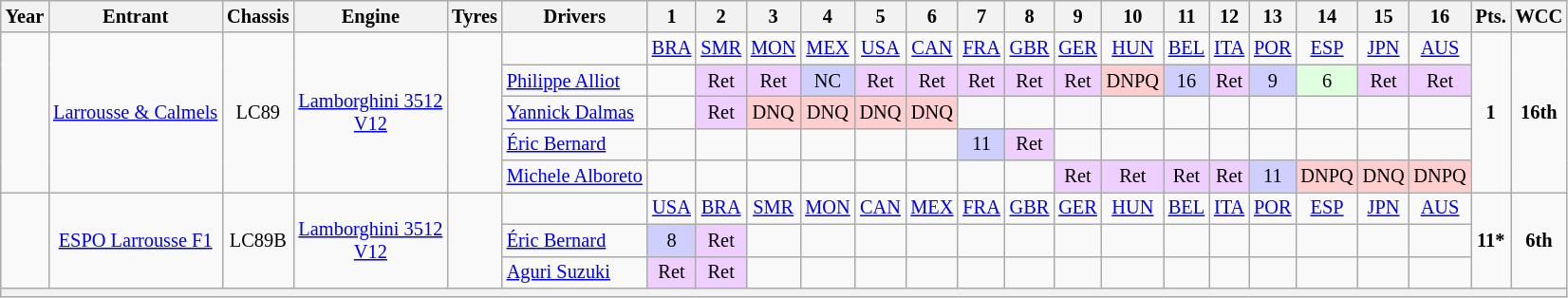<table class="wikitable" style="text-align:center; font-size:85%">
<tr>
<th>Year</th>
<th>Entrant</th>
<th>Chassis</th>
<th>Engine</th>
<th>Tyres</th>
<th>Drivers</th>
<th>1</th>
<th>2</th>
<th>3</th>
<th>4</th>
<th>5</th>
<th>6</th>
<th>7</th>
<th>8</th>
<th>9</th>
<th>10</th>
<th>11</th>
<th>12</th>
<th>13</th>
<th>14</th>
<th>15</th>
<th>16</th>
<th>Pts.</th>
<th>WCC</th>
</tr>
<tr>
<td rowspan="5"></td>
<td rowspan="5"><a href='#'>Larrousse & Calmels</a></td>
<td rowspan="5">LC89</td>
<td rowspan="5"><a href='#'>Lamborghini 3512</a><br><a href='#'>V12</a></td>
<td rowspan="5"></td>
<td></td>
<td><a href='#'>BRA</a></td>
<td><a href='#'>SMR</a></td>
<td><a href='#'>MON</a></td>
<td><a href='#'>MEX</a></td>
<td><a href='#'>USA</a></td>
<td><a href='#'>CAN</a></td>
<td><a href='#'>FRA</a></td>
<td><a href='#'>GBR</a></td>
<td><a href='#'>GER</a></td>
<td><a href='#'>HUN</a></td>
<td><a href='#'>BEL</a></td>
<td><a href='#'>ITA</a></td>
<td><a href='#'>POR</a></td>
<td><a href='#'>ESP</a></td>
<td><a href='#'>JPN</a></td>
<td><a href='#'>AUS</a></td>
<td rowspan="5"><strong>1</strong></td>
<td rowspan="5"><strong>16th</strong></td>
</tr>
<tr>
<td align="left"><a href='#'>Philippe Alliot</a></td>
<td></td>
<td style="background:#efcfff;">Ret</td>
<td style="background:#efcfff;">Ret</td>
<td style="background:#cfcfff;">NC</td>
<td style="background:#efcfff;">Ret</td>
<td style="background:#efcfff;">Ret</td>
<td style="background:#efcfff;">Ret</td>
<td style="background:#efcfff;">Ret</td>
<td style="background:#efcfff;">Ret</td>
<td style="background:#ffcfcf;">DNPQ</td>
<td style="background:#cfcfff;">16</td>
<td style="background:#efcfff;">Ret</td>
<td style="background:#cfcfff;">9</td>
<td style="background:#dfffdf;">6</td>
<td style="background:#efcfff;">Ret</td>
<td style="background:#efcfff;">Ret</td>
</tr>
<tr>
<td align="left"><a href='#'>Yannick Dalmas</a></td>
<td></td>
<td style="background:#efcfff;">Ret</td>
<td style="background:#ffcfcf;">DNQ</td>
<td style="background:#ffcfcf;">DNQ</td>
<td style="background:#ffcfcf;">DNQ</td>
<td style="background:#ffcfcf;">DNQ</td>
<td></td>
<td></td>
<td></td>
<td></td>
<td></td>
<td></td>
<td></td>
<td></td>
<td></td>
<td></td>
</tr>
<tr>
<td align="left"><a href='#'>Éric Bernard</a></td>
<td></td>
<td></td>
<td></td>
<td></td>
<td></td>
<td></td>
<td style="background:#cfcfff;">11</td>
<td style="background:#efcfff;">Ret</td>
<td></td>
<td></td>
<td></td>
<td></td>
<td></td>
<td></td>
<td></td>
<td></td>
</tr>
<tr>
<td align="left"><a href='#'>Michele Alboreto</a></td>
<td></td>
<td></td>
<td></td>
<td></td>
<td></td>
<td></td>
<td></td>
<td></td>
<td style="background:#efcfff;">Ret</td>
<td style="background:#efcfff;">Ret</td>
<td style="background:#efcfff;">Ret</td>
<td style="background:#efcfff;">Ret</td>
<td style="background:#cfcfff;">11</td>
<td style="background:#ffcfcf;">DNPQ</td>
<td style="background:#ffcfcf;">DNQ</td>
<td style="background:#ffcfcf;">DNPQ</td>
</tr>
<tr>
<td rowspan="3"></td>
<td rowspan="3"><a href='#'>ESPO Larrousse F1</a></td>
<td rowspan="3">LC89B</td>
<td rowspan="3"><a href='#'>Lamborghini 3512</a><br><a href='#'>V12</a></td>
<td rowspan="3"></td>
<td></td>
<td><a href='#'>USA</a></td>
<td><a href='#'>BRA</a></td>
<td><a href='#'>SMR</a></td>
<td><a href='#'>MON</a></td>
<td><a href='#'>CAN</a></td>
<td><a href='#'>MEX</a></td>
<td><a href='#'>FRA</a></td>
<td><a href='#'>GBR</a></td>
<td><a href='#'>GER</a></td>
<td><a href='#'>HUN</a></td>
<td><a href='#'>BEL</a></td>
<td><a href='#'>ITA</a></td>
<td><a href='#'>POR</a></td>
<td><a href='#'>ESP</a></td>
<td><a href='#'>JPN</a></td>
<td><a href='#'>AUS</a></td>
<td rowspan="3"><strong>11*</strong></td>
<td rowspan="3"><strong>6th</strong></td>
</tr>
<tr>
<td align="left"><a href='#'>Éric Bernard</a></td>
<td style="background:#cfcfff;">8</td>
<td style="background:#efcfff;">Ret</td>
<td></td>
<td></td>
<td></td>
<td></td>
<td></td>
<td></td>
<td></td>
<td></td>
<td></td>
<td></td>
<td></td>
<td></td>
<td></td>
<td></td>
</tr>
<tr>
<td align="left"><a href='#'>Aguri Suzuki</a></td>
<td style="background:#efcfff;">Ret</td>
<td style="background:#efcfff;">Ret</td>
<td></td>
<td></td>
<td></td>
<td></td>
<td></td>
<td></td>
<td></td>
<td></td>
<td></td>
<td></td>
<td></td>
<td></td>
<td></td>
<td></td>
</tr>
<tr>
<th colspan="24"></th>
</tr>
</table>
